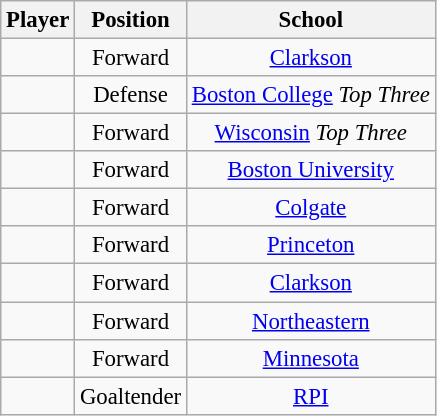<table class="wikitable sortable" style="font-size: 95%;text-align: center;">
<tr>
<th>Player</th>
<th>Position</th>
<th>School</th>
</tr>
<tr>
<td><strong></strong></td>
<td>Forward</td>
<td><a href='#'>Clarkson</a></td>
</tr>
<tr>
<td></td>
<td>Defense</td>
<td><a href='#'>Boston College</a> <em>Top Three</em></td>
</tr>
<tr>
<td></td>
<td>Forward</td>
<td><a href='#'>Wisconsin</a> <em>Top Three</em></td>
</tr>
<tr>
<td></td>
<td>Forward</td>
<td><a href='#'>Boston University</a></td>
</tr>
<tr>
<td></td>
<td>Forward</td>
<td><a href='#'>Colgate</a></td>
</tr>
<tr>
<td></td>
<td>Forward</td>
<td><a href='#'>Princeton</a></td>
</tr>
<tr>
<td></td>
<td>Forward</td>
<td><a href='#'>Clarkson</a></td>
</tr>
<tr>
<td></td>
<td>Forward</td>
<td><a href='#'>Northeastern</a></td>
</tr>
<tr>
<td></td>
<td>Forward</td>
<td><a href='#'>Minnesota</a></td>
</tr>
<tr>
<td></td>
<td>Goaltender</td>
<td><a href='#'>RPI</a></td>
</tr>
</table>
